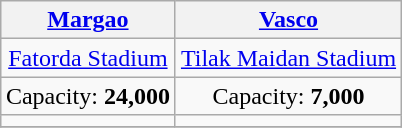<table class="wikitable" style="margin:1em auto; text-align:center">
<tr>
<th><a href='#'>Margao</a></th>
<th><a href='#'>Vasco</a></th>
</tr>
<tr>
<td><a href='#'>Fatorda Stadium</a></td>
<td><a href='#'>Tilak Maidan Stadium</a></td>
</tr>
<tr>
<td>Capacity: <strong>24,000</strong></td>
<td>Capacity: <strong>7,000</strong></td>
</tr>
<tr>
<td></td>
<td></td>
</tr>
<tr>
</tr>
</table>
